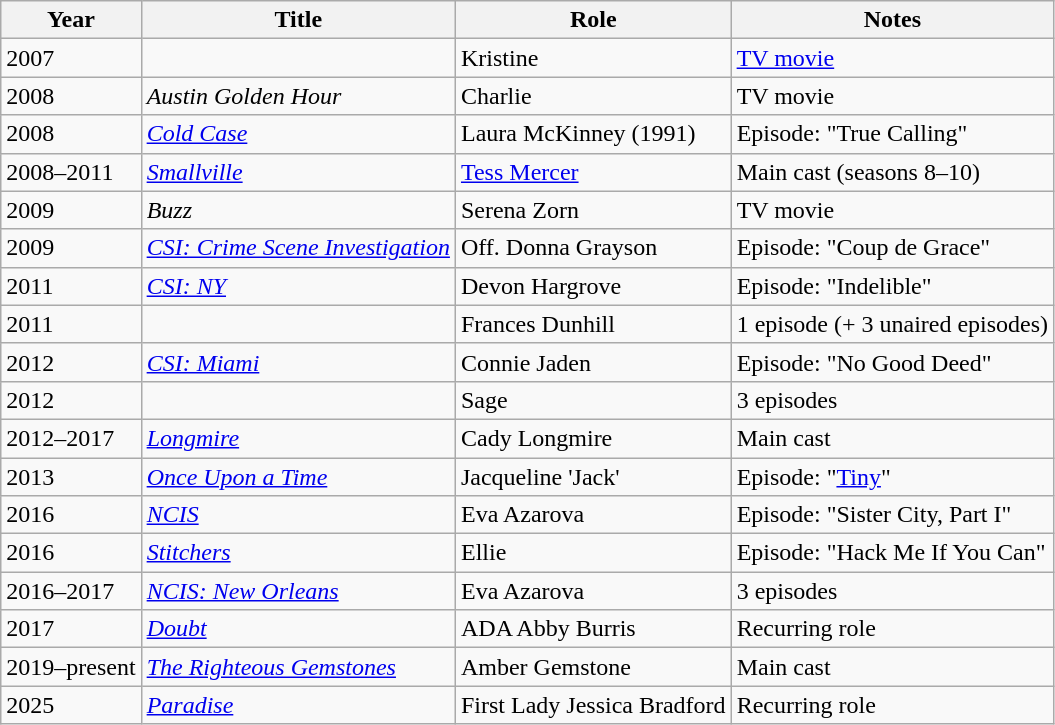<table class="wikitable sortable">
<tr>
<th>Year</th>
<th>Title</th>
<th>Role</th>
<th class="unsortable">Notes</th>
</tr>
<tr>
<td>2007</td>
<td><em></em></td>
<td>Kristine</td>
<td><a href='#'>TV movie</a></td>
</tr>
<tr>
<td>2008</td>
<td><em>Austin Golden Hour</em></td>
<td>Charlie</td>
<td>TV movie</td>
</tr>
<tr>
<td>2008</td>
<td><em><a href='#'>Cold Case</a></em></td>
<td>Laura McKinney (1991)</td>
<td>Episode: "True Calling"</td>
</tr>
<tr>
<td>2008–2011</td>
<td><em><a href='#'>Smallville</a></em></td>
<td><a href='#'>Tess Mercer</a></td>
<td>Main cast (seasons 8–10)</td>
</tr>
<tr>
<td>2009</td>
<td><em>Buzz</em></td>
<td>Serena Zorn</td>
<td>TV movie</td>
</tr>
<tr>
<td>2009</td>
<td><em><a href='#'>CSI: Crime Scene Investigation</a></em></td>
<td>Off. Donna Grayson</td>
<td>Episode: "Coup de Grace"</td>
</tr>
<tr>
<td>2011</td>
<td><em><a href='#'>CSI: NY</a></em></td>
<td>Devon Hargrove</td>
<td>Episode: "Indelible"</td>
</tr>
<tr>
<td>2011</td>
<td><em></em></td>
<td>Frances Dunhill</td>
<td>1 episode (+ 3 unaired episodes)</td>
</tr>
<tr>
<td>2012</td>
<td><em><a href='#'>CSI: Miami</a></em></td>
<td>Connie Jaden</td>
<td>Episode: "No Good Deed"</td>
</tr>
<tr>
<td>2012</td>
<td><em></em></td>
<td>Sage</td>
<td>3 episodes</td>
</tr>
<tr>
<td>2012–2017</td>
<td><em><a href='#'>Longmire</a></em></td>
<td>Cady Longmire</td>
<td>Main cast</td>
</tr>
<tr>
<td>2013</td>
<td><em><a href='#'>Once Upon a Time</a></em></td>
<td>Jacqueline 'Jack'</td>
<td>Episode: "<a href='#'>Tiny</a>"</td>
</tr>
<tr>
<td>2016</td>
<td><em><a href='#'>NCIS</a></em></td>
<td>Eva Azarova</td>
<td>Episode: "Sister City, Part I"</td>
</tr>
<tr>
<td>2016</td>
<td><em><a href='#'>Stitchers</a></em></td>
<td>Ellie</td>
<td>Episode: "Hack Me If You Can"</td>
</tr>
<tr>
<td>2016–2017</td>
<td><em><a href='#'>NCIS: New Orleans</a></em></td>
<td>Eva Azarova</td>
<td>3 episodes</td>
</tr>
<tr>
<td>2017</td>
<td><em><a href='#'>Doubt</a></em></td>
<td>ADA Abby Burris</td>
<td>Recurring role</td>
</tr>
<tr>
<td>2019–present</td>
<td><em><a href='#'>The Righteous Gemstones</a></em></td>
<td>Amber Gemstone</td>
<td>Main cast</td>
</tr>
<tr>
<td>2025</td>
<td><em><a href='#'>Paradise</a></em></td>
<td>First Lady Jessica Bradford</td>
<td>Recurring role</td>
</tr>
</table>
